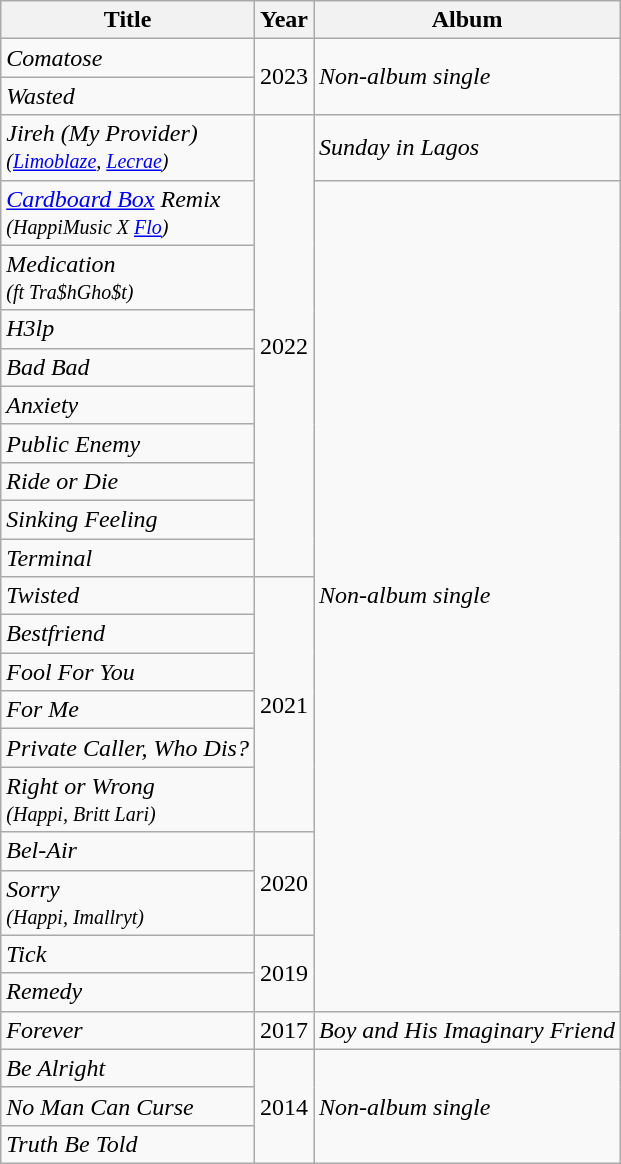<table class="wikitable">
<tr>
<th>Title</th>
<th>Year</th>
<th>Album</th>
</tr>
<tr>
<td><em>Comatose</em></td>
<td rowspan="2">2023</td>
<td rowspan="2"><em>Non-album single</em></td>
</tr>
<tr>
<td><em>Wasted</em></td>
</tr>
<tr>
<td><em>Jireh (My Provider)</em><br><small><em>(<a href='#'>Limoblaze</a>, <a href='#'>Lecrae</a>)</em></small></td>
<td rowspan="10">2022</td>
<td><em>Sunday in Lagos</em></td>
</tr>
<tr>
<td><em><a href='#'>Cardboard Box</a> Remix</em><br><small><em>(HappiMusic X <a href='#'>Flo</a>)</em></small></td>
<td rowspan="19"><em>Non-album single</em></td>
</tr>
<tr>
<td><em>Medication</em><br><small><em>(ft Tra$hGho$t)</em></small></td>
</tr>
<tr>
<td><em>H3lp</em></td>
</tr>
<tr>
<td><em>Bad Bad</em></td>
</tr>
<tr>
<td><em>Anxiety</em></td>
</tr>
<tr>
<td><em>Public Enemy</em></td>
</tr>
<tr>
<td><em>Ride or Die</em></td>
</tr>
<tr>
<td><em>Sinking Feeling</em></td>
</tr>
<tr>
<td><em>Terminal</em></td>
</tr>
<tr>
<td><em>Twisted</em></td>
<td rowspan="6">2021</td>
</tr>
<tr>
<td><em>Bestfriend</em></td>
</tr>
<tr>
<td><em>Fool For You</em></td>
</tr>
<tr>
<td><em>For Me</em></td>
</tr>
<tr>
<td><em>Private Caller, Who Dis?</em></td>
</tr>
<tr>
<td><em>Right or Wrong</em><br><small><em>(Happi, Britt Lari)</em></small></td>
</tr>
<tr>
<td><em>Bel-Air</em></td>
<td rowspan="2">2020</td>
</tr>
<tr>
<td><em>Sorry</em><br><small><em>(Happi, Imallryt)</em></small></td>
</tr>
<tr>
<td><em>Tick</em></td>
<td rowspan="2">2019</td>
</tr>
<tr>
<td><em>Remedy</em></td>
</tr>
<tr>
<td><em>Forever</em></td>
<td>2017</td>
<td><em>Boy and His Imaginary Friend</em></td>
</tr>
<tr>
<td><em>Be Alright</em></td>
<td rowspan="3">2014</td>
<td rowspan="3"><em>Non-album single</em></td>
</tr>
<tr>
<td><em>No Man Can Curse</em></td>
</tr>
<tr>
<td><em>Truth Be Told</em></td>
</tr>
</table>
